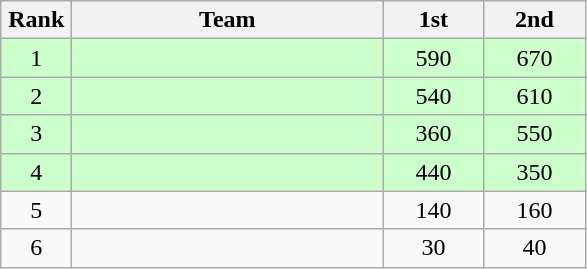<table class=wikitable style="text-align:center">
<tr>
<th width=40>Rank</th>
<th width=200>Team</th>
<th width=60>1st</th>
<th width=60>2nd</th>
</tr>
<tr bgcolor="ccffcc">
<td>1</td>
<td align=left></td>
<td>590</td>
<td>670</td>
</tr>
<tr bgcolor="ccffcc">
<td>2</td>
<td align=left></td>
<td>540</td>
<td>610</td>
</tr>
<tr bgcolor="ccffcc">
<td>3</td>
<td align=left></td>
<td>360</td>
<td>550</td>
</tr>
<tr bgcolor="ccffcc">
<td>4</td>
<td align=left></td>
<td>440</td>
<td>350</td>
</tr>
<tr>
<td>5</td>
<td align=left></td>
<td>140</td>
<td>160</td>
</tr>
<tr>
<td>6</td>
<td align=left></td>
<td>30</td>
<td>40</td>
</tr>
</table>
